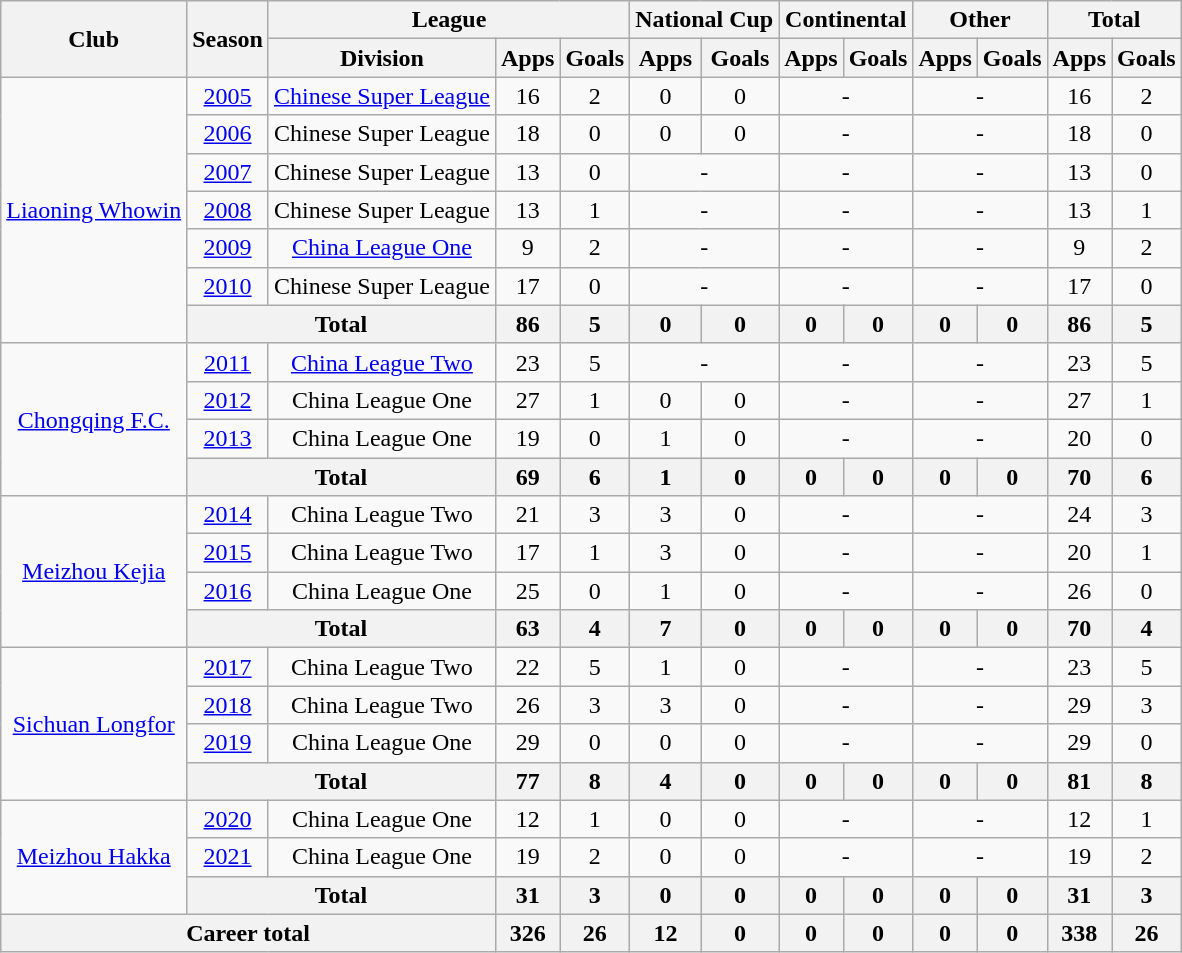<table class="wikitable" style="text-align: center">
<tr>
<th rowspan="2">Club</th>
<th rowspan="2">Season</th>
<th colspan="3">League</th>
<th colspan="2">National Cup</th>
<th colspan="2">Continental</th>
<th colspan="2">Other</th>
<th colspan="2">Total</th>
</tr>
<tr>
<th>Division</th>
<th>Apps</th>
<th>Goals</th>
<th>Apps</th>
<th>Goals</th>
<th>Apps</th>
<th>Goals</th>
<th>Apps</th>
<th>Goals</th>
<th>Apps</th>
<th>Goals</th>
</tr>
<tr>
<td rowspan=7><a href='#'>Liaoning Whowin</a></td>
<td><a href='#'>2005</a></td>
<td><a href='#'>Chinese Super League</a></td>
<td>16</td>
<td>2</td>
<td>0</td>
<td>0</td>
<td colspan="2">-</td>
<td colspan="2">-</td>
<td>16</td>
<td>2</td>
</tr>
<tr>
<td><a href='#'>2006</a></td>
<td>Chinese Super League</td>
<td>18</td>
<td>0</td>
<td>0</td>
<td>0</td>
<td colspan="2">-</td>
<td colspan="2">-</td>
<td>18</td>
<td>0</td>
</tr>
<tr>
<td><a href='#'>2007</a></td>
<td>Chinese Super League</td>
<td>13</td>
<td>0</td>
<td colspan="2">-</td>
<td colspan="2">-</td>
<td colspan="2">-</td>
<td>13</td>
<td>0</td>
</tr>
<tr>
<td><a href='#'>2008</a></td>
<td>Chinese Super League</td>
<td>13</td>
<td>1</td>
<td colspan="2">-</td>
<td colspan="2">-</td>
<td colspan="2">-</td>
<td>13</td>
<td>1</td>
</tr>
<tr>
<td><a href='#'>2009</a></td>
<td><a href='#'>China League One</a></td>
<td>9</td>
<td>2</td>
<td colspan="2">-</td>
<td colspan="2">-</td>
<td colspan="2">-</td>
<td>9</td>
<td>2</td>
</tr>
<tr>
<td><a href='#'>2010</a></td>
<td>Chinese Super League</td>
<td>17</td>
<td>0</td>
<td colspan="2">-</td>
<td colspan="2">-</td>
<td colspan="2">-</td>
<td>17</td>
<td>0</td>
</tr>
<tr>
<th colspan=2>Total</th>
<th>86</th>
<th>5</th>
<th>0</th>
<th>0</th>
<th>0</th>
<th>0</th>
<th>0</th>
<th>0</th>
<th>86</th>
<th>5</th>
</tr>
<tr>
<td rowspan=4><a href='#'>Chongqing F.C.</a></td>
<td><a href='#'>2011</a></td>
<td><a href='#'>China League Two</a></td>
<td>23</td>
<td>5</td>
<td colspan="2">-</td>
<td colspan="2">-</td>
<td colspan="2">-</td>
<td>23</td>
<td>5</td>
</tr>
<tr>
<td><a href='#'>2012</a></td>
<td>China League One</td>
<td>27</td>
<td>1</td>
<td>0</td>
<td>0</td>
<td colspan="2">-</td>
<td colspan="2">-</td>
<td>27</td>
<td>1</td>
</tr>
<tr>
<td><a href='#'>2013</a></td>
<td>China League One</td>
<td>19</td>
<td>0</td>
<td>1</td>
<td>0</td>
<td colspan="2">-</td>
<td colspan="2">-</td>
<td>20</td>
<td>0</td>
</tr>
<tr>
<th colspan=2>Total</th>
<th>69</th>
<th>6</th>
<th>1</th>
<th>0</th>
<th>0</th>
<th>0</th>
<th>0</th>
<th>0</th>
<th>70</th>
<th>6</th>
</tr>
<tr>
<td rowspan=4><a href='#'>Meizhou Kejia</a></td>
<td><a href='#'>2014</a></td>
<td>China League Two</td>
<td>21</td>
<td>3</td>
<td>3</td>
<td>0</td>
<td colspan="2">-</td>
<td colspan="2">-</td>
<td>24</td>
<td>3</td>
</tr>
<tr>
<td><a href='#'>2015</a></td>
<td>China League Two</td>
<td>17</td>
<td>1</td>
<td>3</td>
<td>0</td>
<td colspan="2">-</td>
<td colspan="2">-</td>
<td>20</td>
<td>1</td>
</tr>
<tr>
<td><a href='#'>2016</a></td>
<td>China League One</td>
<td>25</td>
<td>0</td>
<td>1</td>
<td>0</td>
<td colspan="2">-</td>
<td colspan="2">-</td>
<td>26</td>
<td>0</td>
</tr>
<tr>
<th colspan=2>Total</th>
<th>63</th>
<th>4</th>
<th>7</th>
<th>0</th>
<th>0</th>
<th>0</th>
<th>0</th>
<th>0</th>
<th>70</th>
<th>4</th>
</tr>
<tr>
<td rowspan=4><a href='#'>Sichuan Longfor</a></td>
<td><a href='#'>2017</a></td>
<td>China League Two</td>
<td>22</td>
<td>5</td>
<td>1</td>
<td>0</td>
<td colspan="2">-</td>
<td colspan="2">-</td>
<td>23</td>
<td>5</td>
</tr>
<tr>
<td><a href='#'>2018</a></td>
<td>China League Two</td>
<td>26</td>
<td>3</td>
<td>3</td>
<td>0</td>
<td colspan="2">-</td>
<td colspan="2">-</td>
<td>29</td>
<td>3</td>
</tr>
<tr>
<td><a href='#'>2019</a></td>
<td>China League One</td>
<td>29</td>
<td>0</td>
<td>0</td>
<td>0</td>
<td colspan="2">-</td>
<td colspan="2">-</td>
<td>29</td>
<td>0</td>
</tr>
<tr>
<th colspan=2>Total</th>
<th>77</th>
<th>8</th>
<th>4</th>
<th>0</th>
<th>0</th>
<th>0</th>
<th>0</th>
<th>0</th>
<th>81</th>
<th>8</th>
</tr>
<tr>
<td rowspan=3><a href='#'>Meizhou Hakka</a></td>
<td><a href='#'>2020</a></td>
<td>China League One</td>
<td>12</td>
<td>1</td>
<td>0</td>
<td>0</td>
<td colspan="2">-</td>
<td colspan="2">-</td>
<td>12</td>
<td>1</td>
</tr>
<tr>
<td><a href='#'>2021</a></td>
<td>China League One</td>
<td>19</td>
<td>2</td>
<td>0</td>
<td>0</td>
<td colspan="2">-</td>
<td colspan="2">-</td>
<td>19</td>
<td>2</td>
</tr>
<tr>
<th colspan=2>Total</th>
<th>31</th>
<th>3</th>
<th>0</th>
<th>0</th>
<th>0</th>
<th>0</th>
<th>0</th>
<th>0</th>
<th>31</th>
<th>3</th>
</tr>
<tr>
<th colspan=3>Career total</th>
<th>326</th>
<th>26</th>
<th>12</th>
<th>0</th>
<th>0</th>
<th>0</th>
<th>0</th>
<th>0</th>
<th>338</th>
<th>26</th>
</tr>
</table>
